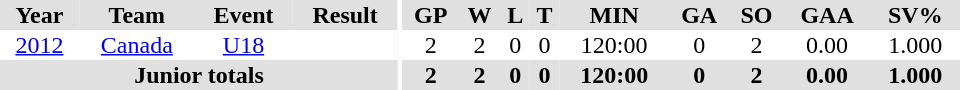<table border="0" cellpadding="1" cellspacing="0" id="Table3" style="text-align:center; width:40em">
<tr ALIGN="center" bgcolor="#e0e0e0">
<th>Year</th>
<th>Team</th>
<th>Event</th>
<th>Result</th>
<th rowspan="97" bgcolor="#ffffff"></th>
<th>GP</th>
<th>W</th>
<th>L</th>
<th>T</th>
<th>MIN</th>
<th>GA</th>
<th>SO</th>
<th>GAA</th>
<th>SV%</th>
</tr>
<tr>
<td><a href='#'>2012</a></td>
<td><a href='#'>Canada</a></td>
<td><a href='#'>U18</a></td>
<td></td>
<td>2</td>
<td>2</td>
<td>0</td>
<td>0</td>
<td>120:00</td>
<td>0</td>
<td>2</td>
<td>0.00</td>
<td>1.000</td>
</tr>
<tr bgcolor="#e0e0e0">
<th colspan="4">Junior totals</th>
<th>2</th>
<th>2</th>
<th>0</th>
<th>0</th>
<th>120:00</th>
<th>0</th>
<th>2</th>
<th>0.00</th>
<th>1.000</th>
</tr>
</table>
